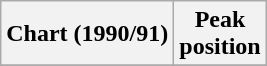<table class="wikitable sortable plainrowheaders" style="text-align:center">
<tr>
<th scope="col">Chart (1990/91)</th>
<th scope="col">Peak<br>position</th>
</tr>
<tr>
</tr>
</table>
